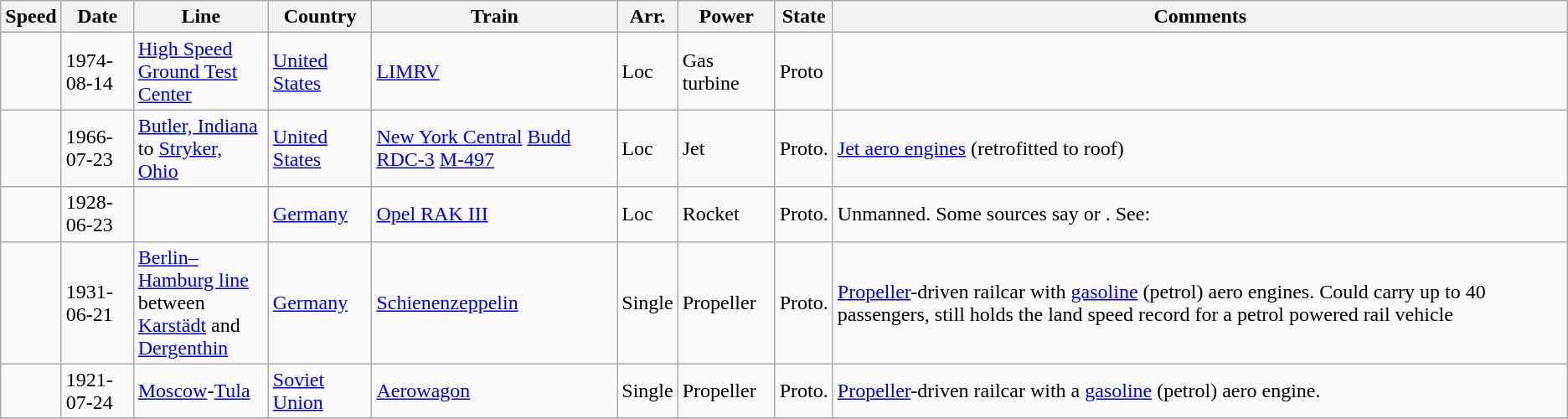<table class="wikitable sortable">
<tr>
<th scope="col">Speed</th>
<th scope="col" style="width:50px;">Date</th>
<th scope="col" style="width:100px;">Line</th>
<th scope="col" style="width:75px;">Country</th>
<th scope="col">Train</th>
<th scope="col">Arr. </th>
<th scope="col" style="width:70px;">Power   </th>
<th scope="col">State                    </th>
<th scope="col">Comments</th>
</tr>
<tr>
<td></td>
<td>1974-08-14</td>
<td><a href='#'>High Speed Ground Test Center</a></td>
<td><a href='#'>United States</a></td>
<td><a href='#'>LIMRV</a></td>
<td>Loc</td>
<td>Gas turbine</td>
<td>Proto</td>
<td></td>
</tr>
<tr>
<td></td>
<td>1966-07-23</td>
<td><a href='#'>Butler, Indiana</a> to <a href='#'>Stryker, Ohio</a></td>
<td><a href='#'>United States</a></td>
<td><a href='#'>New York Central</a> <a href='#'>Budd</a> <a href='#'>RDC-3</a> <a href='#'>M-497</a></td>
<td>Loc</td>
<td>Jet</td>
<td>Proto.</td>
<td><a href='#'>Jet aero engines</a> (retrofitted to roof)</td>
</tr>
<tr>
<td></td>
<td>1928-06-23</td>
<td></td>
<td><a href='#'>Germany</a></td>
<td><a href='#'>Opel RAK III</a></td>
<td>Loc</td>
<td>Rocket</td>
<td>Proto.</td>
<td>Unmanned. Some sources say  or . See:</td>
</tr>
<tr>
<td></td>
<td>1931-06-21</td>
<td><a href='#'>Berlin–Hamburg line</a> between <a href='#'>Karstädt</a> and <a href='#'>Dergenthin</a></td>
<td><a href='#'>Germany</a></td>
<td><a href='#'>Schienenzeppelin</a></td>
<td>Single</td>
<td>Propeller</td>
<td>Proto.</td>
<td><a href='#'>Propeller</a>-driven railcar with <a href='#'>gasoline</a> (petrol) aero engines. Could carry up to 40 passengers, still holds the land speed record for a petrol powered rail vehicle</td>
</tr>
<tr>
<td></td>
<td>1921-07-24</td>
<td><a href='#'>Moscow</a>-<a href='#'>Tula</a></td>
<td><a href='#'>Soviet Union</a></td>
<td><a href='#'>Aerowagon</a></td>
<td>Single</td>
<td>Propeller</td>
<td>Proto.</td>
<td><a href='#'>Propeller</a>-driven railcar with a <a href='#'>gasoline</a> (petrol) aero engine.</td>
</tr>
<tr>
</tr>
</table>
